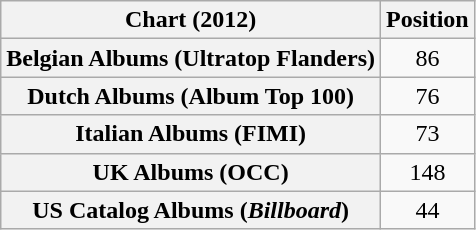<table class="wikitable sortable plainrowheaders" style="text-align:center">
<tr>
<th scope="col">Chart (2012)</th>
<th scope="col">Position</th>
</tr>
<tr>
<th scope="row">Belgian Albums (Ultratop Flanders)</th>
<td>86</td>
</tr>
<tr>
<th scope="row">Dutch Albums (Album Top 100)</th>
<td>76</td>
</tr>
<tr>
<th scope="row">Italian Albums (FIMI)</th>
<td>73</td>
</tr>
<tr>
<th scope="row">UK Albums (OCC)</th>
<td>148</td>
</tr>
<tr>
<th scope="row">US Catalog Albums (<em>Billboard</em>)</th>
<td>44</td>
</tr>
</table>
